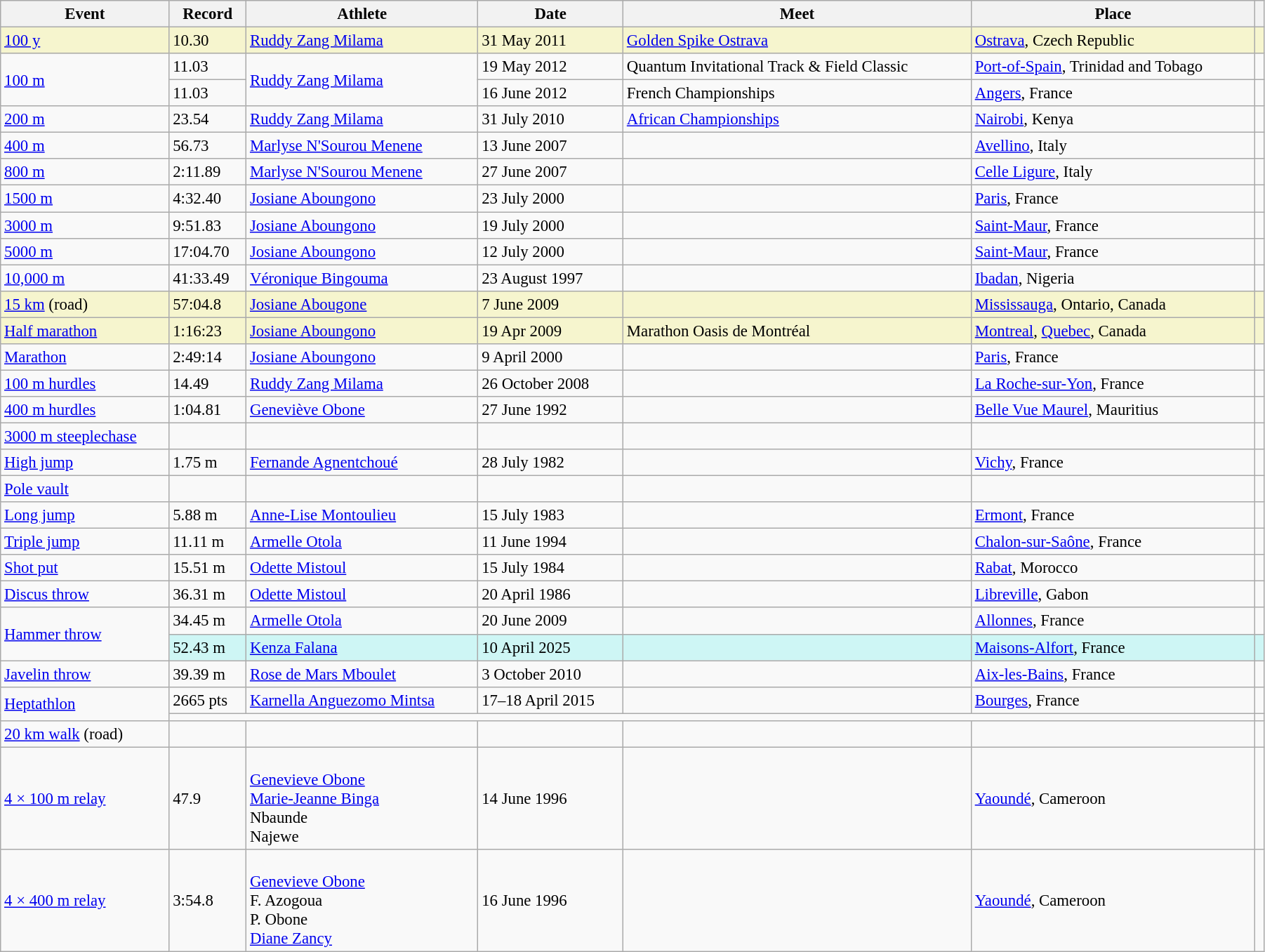<table class="wikitable" style="font-size:95%; width: 95%;">
<tr>
<th>Event</th>
<th>Record</th>
<th>Athlete</th>
<th>Date</th>
<th>Meet</th>
<th>Place</th>
<th></th>
</tr>
<tr style="background:#f6F5CE;">
<td><a href='#'>100 y</a></td>
<td>10.30 </td>
<td><a href='#'>Ruddy Zang Milama</a></td>
<td>31 May 2011</td>
<td><a href='#'>Golden Spike Ostrava</a></td>
<td><a href='#'>Ostrava</a>, Czech Republic</td>
<td></td>
</tr>
<tr>
<td rowspan=2><a href='#'>100 m</a></td>
<td>11.03 </td>
<td rowspan=2><a href='#'>Ruddy Zang Milama</a></td>
<td>19 May 2012</td>
<td>Quantum Invitational Track & Field Classic</td>
<td><a href='#'>Port-of-Spain</a>, Trinidad and Tobago</td>
<td></td>
</tr>
<tr>
<td>11.03 </td>
<td>16 June 2012</td>
<td>French Championships</td>
<td><a href='#'>Angers</a>, France</td>
<td></td>
</tr>
<tr>
<td><a href='#'>200 m</a></td>
<td>23.54  </td>
<td><a href='#'>Ruddy Zang Milama</a></td>
<td>31 July 2010</td>
<td><a href='#'>African Championships</a></td>
<td><a href='#'>Nairobi</a>, Kenya</td>
<td></td>
</tr>
<tr>
<td><a href='#'>400 m</a></td>
<td>56.73</td>
<td><a href='#'>Marlyse N'Sourou Menene</a></td>
<td>13 June 2007</td>
<td></td>
<td><a href='#'>Avellino</a>, Italy</td>
<td></td>
</tr>
<tr>
<td><a href='#'>800 m</a></td>
<td>2:11.89</td>
<td><a href='#'>Marlyse N'Sourou Menene</a></td>
<td>27 June 2007</td>
<td></td>
<td><a href='#'>Celle Ligure</a>, Italy</td>
<td></td>
</tr>
<tr>
<td><a href='#'>1500 m</a></td>
<td>4:32.40</td>
<td><a href='#'>Josiane Aboungono</a></td>
<td>23 July 2000</td>
<td></td>
<td><a href='#'>Paris</a>, France</td>
<td></td>
</tr>
<tr>
<td><a href='#'>3000 m</a></td>
<td>9:51.83</td>
<td><a href='#'>Josiane Aboungono</a></td>
<td>19 July 2000</td>
<td></td>
<td><a href='#'>Saint-Maur</a>, France</td>
<td></td>
</tr>
<tr>
<td><a href='#'>5000 m</a></td>
<td>17:04.70</td>
<td><a href='#'>Josiane Aboungono</a></td>
<td>12 July 2000</td>
<td></td>
<td><a href='#'>Saint-Maur</a>, France</td>
<td></td>
</tr>
<tr>
<td><a href='#'>10,000 m</a></td>
<td>41:33.49</td>
<td><a href='#'>Véronique Bingouma</a></td>
<td>23 August 1997</td>
<td></td>
<td><a href='#'>Ibadan</a>, Nigeria</td>
<td></td>
</tr>
<tr style="background:#f6F5CE;">
<td><a href='#'>15 km</a> (road)</td>
<td>57:04.8</td>
<td><a href='#'>Josiane Abougone</a></td>
<td>7 June 2009</td>
<td></td>
<td><a href='#'>Mississauga</a>, Ontario, Canada</td>
<td></td>
</tr>
<tr style="background:#f6F5CE;">
<td><a href='#'>Half marathon</a></td>
<td>1:16:23</td>
<td><a href='#'>Josiane Aboungono</a></td>
<td>19 Apr 2009</td>
<td>Marathon Oasis de Montréal</td>
<td><a href='#'>Montreal</a>, <a href='#'>Quebec</a>, Canada</td>
<td></td>
</tr>
<tr>
<td><a href='#'>Marathon</a></td>
<td>2:49:14</td>
<td><a href='#'>Josiane Aboungono</a></td>
<td>9 April 2000</td>
<td></td>
<td><a href='#'>Paris</a>, France</td>
<td></td>
</tr>
<tr>
<td><a href='#'>100 m hurdles</a></td>
<td>14.49</td>
<td><a href='#'>Ruddy Zang Milama</a></td>
<td>26 October 2008</td>
<td></td>
<td><a href='#'>La Roche-sur-Yon</a>, France</td>
<td></td>
</tr>
<tr>
<td><a href='#'>400 m hurdles</a></td>
<td>1:04.81</td>
<td><a href='#'>Geneviève Obone</a></td>
<td>27 June 1992</td>
<td></td>
<td><a href='#'>Belle Vue Maurel</a>, Mauritius</td>
<td></td>
</tr>
<tr ,>
<td><a href='#'>3000 m steeplechase</a></td>
<td></td>
<td></td>
<td></td>
<td></td>
<td></td>
<td></td>
</tr>
<tr>
<td><a href='#'>High jump</a></td>
<td>1.75 m</td>
<td><a href='#'>Fernande Agnentchoué</a></td>
<td>28 July 1982</td>
<td></td>
<td><a href='#'>Vichy</a>, France</td>
<td></td>
</tr>
<tr>
<td><a href='#'>Pole vault</a></td>
<td></td>
<td></td>
<td></td>
<td></td>
<td></td>
<td></td>
</tr>
<tr>
<td><a href='#'>Long jump</a></td>
<td>5.88 m</td>
<td><a href='#'>Anne-Lise Montoulieu</a></td>
<td>15 July 1983</td>
<td></td>
<td><a href='#'>Ermont</a>, France</td>
<td></td>
</tr>
<tr>
<td><a href='#'>Triple jump</a></td>
<td>11.11 m</td>
<td><a href='#'>Armelle Otola</a></td>
<td>11 June 1994</td>
<td></td>
<td><a href='#'>Chalon-sur-Saône</a>, France</td>
<td></td>
</tr>
<tr>
<td><a href='#'>Shot put</a></td>
<td>15.51 m</td>
<td><a href='#'>Odette Mistoul</a></td>
<td>15 July 1984</td>
<td></td>
<td><a href='#'>Rabat</a>, Morocco</td>
<td></td>
</tr>
<tr>
<td><a href='#'>Discus throw</a></td>
<td>36.31 m</td>
<td><a href='#'>Odette Mistoul</a></td>
<td>20 April 1986</td>
<td></td>
<td><a href='#'>Libreville</a>, Gabon</td>
<td></td>
</tr>
<tr>
<td rowspan=2><a href='#'>Hammer throw</a></td>
<td>34.45 m</td>
<td><a href='#'>Armelle Otola</a></td>
<td>20 June 2009</td>
<td></td>
<td><a href='#'>Allonnes</a>, France</td>
<td></td>
</tr>
<tr bgcolor=#CEF6F5>
<td>52.43 m</td>
<td><a href='#'>Kenza Falana</a></td>
<td>10 April 2025</td>
<td></td>
<td><a href='#'>Maisons-Alfort</a>, France</td>
<td></td>
</tr>
<tr>
<td><a href='#'>Javelin throw</a></td>
<td>39.39 m</td>
<td><a href='#'>Rose de Mars Mboulet</a></td>
<td>3 October 2010</td>
<td></td>
<td><a href='#'>Aix-les-Bains</a>, France</td>
<td></td>
</tr>
<tr>
<td rowspan=2><a href='#'>Heptathlon</a></td>
<td>2665 pts</td>
<td><a href='#'>Karnella Anguezomo Mintsa</a></td>
<td>17–18 April 2015</td>
<td></td>
<td><a href='#'>Bourges</a>, France</td>
<td></td>
</tr>
<tr>
<td colspan=5></td>
<td></td>
</tr>
<tr>
<td><a href='#'>20 km walk</a> (road)</td>
<td></td>
<td></td>
<td></td>
<td></td>
<td></td>
<td></td>
</tr>
<tr>
<td><a href='#'>4 × 100 m relay</a></td>
<td>47.9 </td>
<td><br><a href='#'>Genevieve Obone</a><br><a href='#'>Marie-Jeanne Binga</a><br>Nbaunde<br>Najewe</td>
<td>14 June 1996</td>
<td></td>
<td><a href='#'>Yaoundé</a>, Cameroon</td>
<td></td>
</tr>
<tr>
<td><a href='#'>4 × 400 m relay</a></td>
<td>3:54.8</td>
<td><br><a href='#'>Genevieve Obone</a><br>F. Azogoua<br>P. Obone<br><a href='#'>Diane Zancy</a></td>
<td>16 June 1996</td>
<td></td>
<td><a href='#'>Yaoundé</a>, Cameroon</td>
<td></td>
</tr>
</table>
